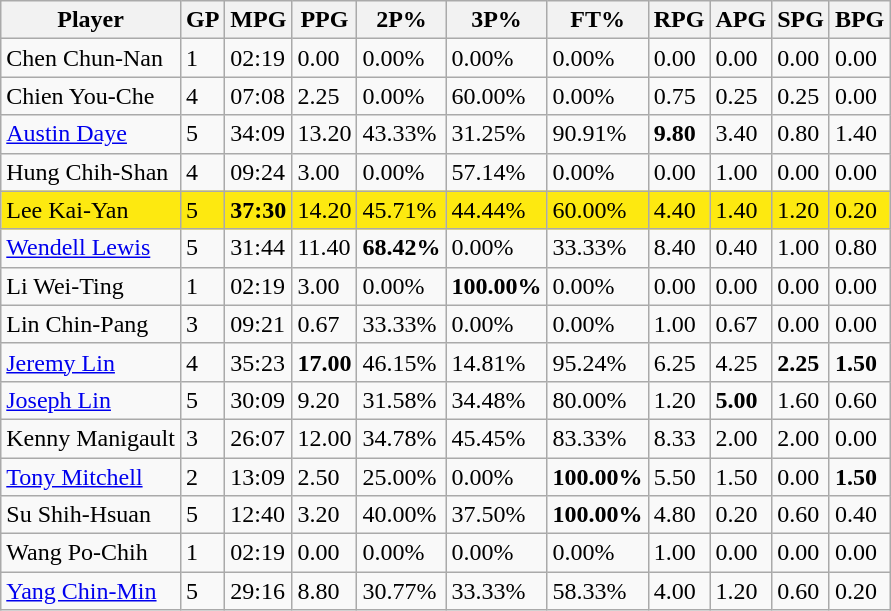<table class="wikitable">
<tr>
<th>Player</th>
<th>GP</th>
<th>MPG</th>
<th>PPG</th>
<th>2P%</th>
<th>3P%</th>
<th>FT%</th>
<th>RPG</th>
<th>APG</th>
<th>SPG</th>
<th>BPG</th>
</tr>
<tr>
<td>Chen Chun-Nan</td>
<td>1</td>
<td>02:19</td>
<td>0.00</td>
<td>0.00%</td>
<td>0.00%</td>
<td>0.00%</td>
<td>0.00</td>
<td>0.00</td>
<td>0.00</td>
<td>0.00</td>
</tr>
<tr>
<td>Chien You-Che</td>
<td>4</td>
<td>07:08</td>
<td>2.25</td>
<td>0.00%</td>
<td>60.00%</td>
<td>0.00%</td>
<td>0.75</td>
<td>0.25</td>
<td>0.25</td>
<td>0.00</td>
</tr>
<tr>
<td><a href='#'>Austin Daye</a></td>
<td>5</td>
<td>34:09</td>
<td>13.20</td>
<td>43.33%</td>
<td>31.25%</td>
<td>90.91%</td>
<td><strong>9.80</strong></td>
<td>3.40</td>
<td>0.80</td>
<td>1.40</td>
</tr>
<tr>
<td>Hung Chih-Shan</td>
<td>4</td>
<td>09:24</td>
<td>3.00</td>
<td>0.00%</td>
<td>57.14%</td>
<td>0.00%</td>
<td>0.00</td>
<td>1.00</td>
<td>0.00</td>
<td>0.00</td>
</tr>
<tr style="background:#FDE910;">
<td>Lee Kai-Yan</td>
<td>5</td>
<td><strong>37:30</strong></td>
<td>14.20</td>
<td>45.71%</td>
<td>44.44%</td>
<td>60.00%</td>
<td>4.40</td>
<td>1.40</td>
<td>1.20</td>
<td>0.20</td>
</tr>
<tr>
<td><a href='#'>Wendell Lewis</a></td>
<td>5</td>
<td>31:44</td>
<td>11.40</td>
<td><strong>68.42%</strong></td>
<td>0.00%</td>
<td>33.33%</td>
<td>8.40</td>
<td>0.40</td>
<td>1.00</td>
<td>0.80</td>
</tr>
<tr>
<td>Li Wei-Ting</td>
<td>1</td>
<td>02:19</td>
<td>3.00</td>
<td>0.00%</td>
<td><strong>100.00%</strong></td>
<td>0.00%</td>
<td>0.00</td>
<td>0.00</td>
<td>0.00</td>
<td>0.00</td>
</tr>
<tr>
<td>Lin Chin-Pang</td>
<td>3</td>
<td>09:21</td>
<td>0.67</td>
<td>33.33%</td>
<td>0.00%</td>
<td>0.00%</td>
<td>1.00</td>
<td>0.67</td>
<td>0.00</td>
<td>0.00</td>
</tr>
<tr>
<td><a href='#'>Jeremy Lin</a></td>
<td>4</td>
<td>35:23</td>
<td><strong>17.00</strong></td>
<td>46.15%</td>
<td>14.81%</td>
<td>95.24%</td>
<td>6.25</td>
<td>4.25</td>
<td><strong>2.25</strong></td>
<td><strong>1.50</strong></td>
</tr>
<tr>
<td><a href='#'>Joseph Lin</a></td>
<td>5</td>
<td>30:09</td>
<td>9.20</td>
<td>31.58%</td>
<td>34.48%</td>
<td>80.00%</td>
<td>1.20</td>
<td><strong>5.00</strong></td>
<td>1.60</td>
<td>0.60</td>
</tr>
<tr>
<td>Kenny Manigault</td>
<td>3</td>
<td>26:07</td>
<td>12.00</td>
<td>34.78%</td>
<td>45.45%</td>
<td>83.33%</td>
<td>8.33</td>
<td>2.00</td>
<td>2.00</td>
<td>0.00</td>
</tr>
<tr>
<td><a href='#'>Tony Mitchell</a></td>
<td>2</td>
<td>13:09</td>
<td>2.50</td>
<td>25.00%</td>
<td>0.00%</td>
<td><strong>100.00%</strong></td>
<td>5.50</td>
<td>1.50</td>
<td>0.00</td>
<td><strong>1.50</strong></td>
</tr>
<tr>
<td>Su Shih-Hsuan</td>
<td>5</td>
<td>12:40</td>
<td>3.20</td>
<td>40.00%</td>
<td>37.50%</td>
<td><strong>100.00%</strong></td>
<td>4.80</td>
<td>0.20</td>
<td>0.60</td>
<td>0.40</td>
</tr>
<tr>
<td>Wang Po-Chih</td>
<td>1</td>
<td>02:19</td>
<td>0.00</td>
<td>0.00%</td>
<td>0.00%</td>
<td>0.00%</td>
<td>1.00</td>
<td>0.00</td>
<td>0.00</td>
<td>0.00</td>
</tr>
<tr>
<td><a href='#'>Yang Chin-Min</a></td>
<td>5</td>
<td>29:16</td>
<td>8.80</td>
<td>30.77%</td>
<td>33.33%</td>
<td>58.33%</td>
<td>4.00</td>
<td>1.20</td>
<td>0.60</td>
<td>0.20</td>
</tr>
</table>
